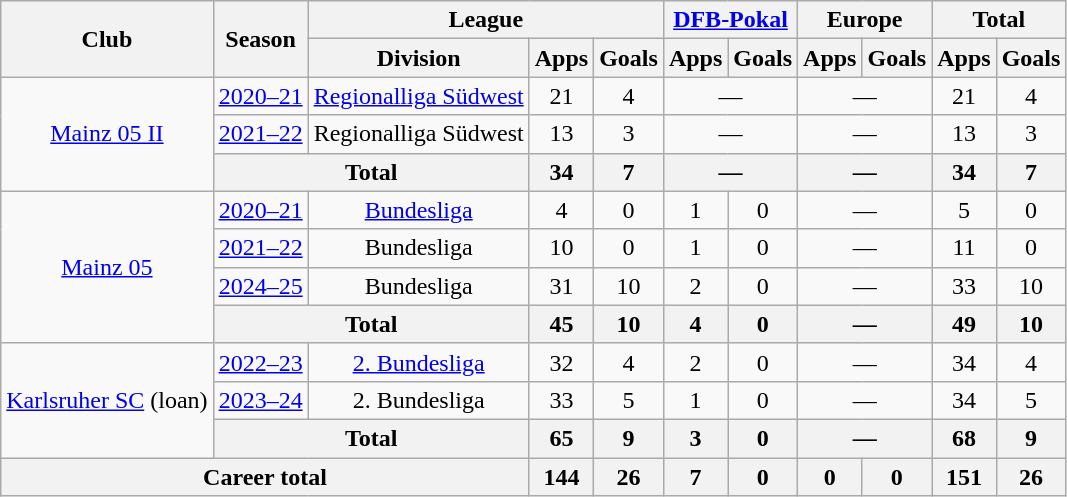<table class="wikitable" style="text-align:center">
<tr>
<th rowspan="2">Club</th>
<th rowspan="2">Season</th>
<th colspan="3">League</th>
<th colspan="2"><a href='#'>DFB-Pokal</a></th>
<th colspan="2">Europe</th>
<th colspan="2">Total</th>
</tr>
<tr>
<th>Division</th>
<th>Apps</th>
<th>Goals</th>
<th>Apps</th>
<th>Goals</th>
<th>Apps</th>
<th>Goals</th>
<th>Apps</th>
<th>Goals</th>
</tr>
<tr>
<td rowspan="3"><a href='#'>Mainz 05 II</a></td>
<td><a href='#'>2020–21</a></td>
<td><a href='#'>Regionalliga Südwest</a></td>
<td>21</td>
<td>4</td>
<td colspan="2">—</td>
<td colspan="2">—</td>
<td>21</td>
<td>4</td>
</tr>
<tr>
<td><a href='#'>2021–22</a></td>
<td>Regionalliga Südwest</td>
<td>13</td>
<td>3</td>
<td colspan="2">—</td>
<td colspan="2">—</td>
<td>13</td>
<td>3</td>
</tr>
<tr>
<th colspan="2">Total</th>
<th>34</th>
<th>7</th>
<th colspan="2">—</th>
<th colspan="2">—</th>
<th>34</th>
<th>7</th>
</tr>
<tr>
<td rowspan="4"><a href='#'>Mainz 05</a></td>
<td><a href='#'>2020–21</a></td>
<td><a href='#'>Bundesliga</a></td>
<td>4</td>
<td>0</td>
<td>1</td>
<td>0</td>
<td colspan="2">—</td>
<td>5</td>
<td>0</td>
</tr>
<tr>
<td><a href='#'>2021–22</a></td>
<td>Bundesliga</td>
<td>10</td>
<td>0</td>
<td>1</td>
<td>0</td>
<td colspan="2">—</td>
<td>11</td>
<td>0</td>
</tr>
<tr>
<td><a href='#'>2024–25</a></td>
<td>Bundesliga</td>
<td>31</td>
<td>10</td>
<td>2</td>
<td>0</td>
<td colspan="2">—</td>
<td>33</td>
<td>10</td>
</tr>
<tr>
<th colspan="2">Total</th>
<th>45</th>
<th>10</th>
<th>4</th>
<th>0</th>
<th colspan="2">—</th>
<th>49</th>
<th>10</th>
</tr>
<tr>
<td rowspan="3"><a href='#'>Karlsruher SC</a> (loan)</td>
<td><a href='#'>2022–23</a></td>
<td><a href='#'>2. Bundesliga</a></td>
<td>32</td>
<td>4</td>
<td>2</td>
<td>0</td>
<td colspan="2">—</td>
<td>34</td>
<td>4</td>
</tr>
<tr>
<td><a href='#'>2023–24</a></td>
<td>2. Bundesliga</td>
<td>33</td>
<td>5</td>
<td>1</td>
<td>0</td>
<td colspan="2">—</td>
<td>34</td>
<td>5</td>
</tr>
<tr>
<th colspan="2">Total</th>
<th>65</th>
<th>9</th>
<th>3</th>
<th>0</th>
<th colspan="2">—</th>
<th>68</th>
<th>9</th>
</tr>
<tr>
<th colspan="3">Career total</th>
<th>144</th>
<th>26</th>
<th>7</th>
<th>0</th>
<th>0</th>
<th>0</th>
<th>151</th>
<th>26</th>
</tr>
</table>
